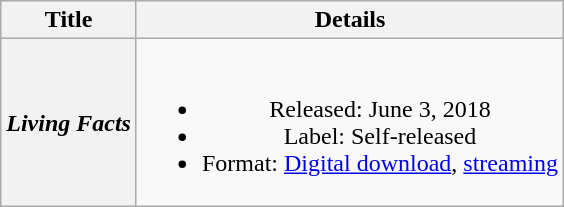<table class="wikitable plainrowheaders" style="text-align:center;">
<tr>
<th scope="col">Title</th>
<th scope="col">Details</th>
</tr>
<tr>
<th scope="row"><em>Living Facts</em></th>
<td><br><ul><li>Released: June 3, 2018</li><li>Label: Self-released</li><li>Format: <a href='#'>Digital download</a>, <a href='#'>streaming</a></li></ul></td>
</tr>
</table>
